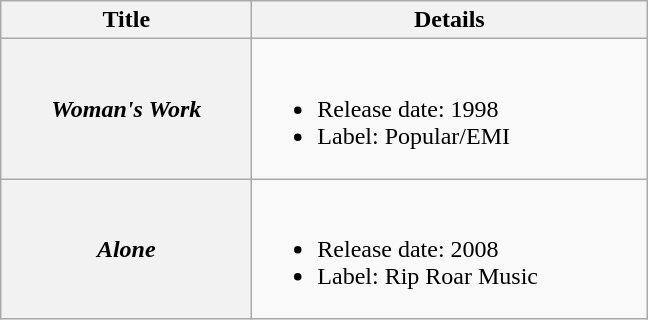<table class="wikitable plainrowheaders">
<tr>
<th style="width:10em;">Title</th>
<th style="width:16em;">Details</th>
</tr>
<tr>
<th scope="row"><em>Woman's Work</em></th>
<td><br><ul><li>Release date: 1998</li><li>Label: Popular/EMI</li></ul></td>
</tr>
<tr>
<th scope="row"><em>Alone</em></th>
<td><br><ul><li>Release date: 2008</li><li>Label: Rip Roar Music</li></ul></td>
</tr>
</table>
